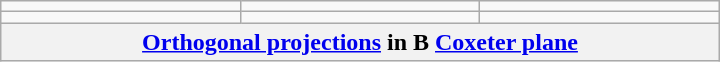<table class=wikitable align=right width=480 style="margin-left:1em;">
<tr align=center valign=top>
<td></td>
<td></td>
<td></td>
</tr>
<tr align=center valign=top>
<td></td>
<td></td>
<td></td>
</tr>
<tr>
<th colspan=3><a href='#'>Orthogonal projections</a> in B <a href='#'>Coxeter plane</a></th>
</tr>
</table>
